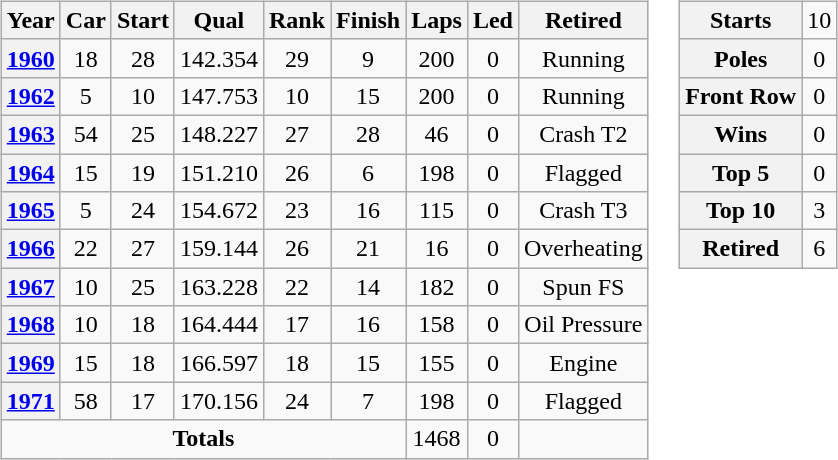<table>
<tr ---- valign="top">
<td><br><table class="wikitable" style="text-align:center">
<tr>
<th>Year</th>
<th>Car</th>
<th>Start</th>
<th>Qual</th>
<th>Rank</th>
<th>Finish</th>
<th>Laps</th>
<th>Led</th>
<th>Retired</th>
</tr>
<tr>
<th><a href='#'>1960</a></th>
<td>18</td>
<td>28</td>
<td>142.354</td>
<td>29</td>
<td>9</td>
<td>200</td>
<td>0</td>
<td>Running</td>
</tr>
<tr>
<th><a href='#'>1962</a></th>
<td>5</td>
<td>10</td>
<td>147.753</td>
<td>10</td>
<td>15</td>
<td>200</td>
<td>0</td>
<td>Running</td>
</tr>
<tr>
<th><a href='#'>1963</a></th>
<td>54</td>
<td>25</td>
<td>148.227</td>
<td>27</td>
<td>28</td>
<td>46</td>
<td>0</td>
<td>Crash T2</td>
</tr>
<tr>
<th><a href='#'>1964</a></th>
<td>15</td>
<td>19</td>
<td>151.210</td>
<td>26</td>
<td>6</td>
<td>198</td>
<td>0</td>
<td>Flagged</td>
</tr>
<tr>
<th><a href='#'>1965</a></th>
<td>5</td>
<td>24</td>
<td>154.672</td>
<td>23</td>
<td>16</td>
<td>115</td>
<td>0</td>
<td>Crash T3</td>
</tr>
<tr>
<th><a href='#'>1966</a></th>
<td>22</td>
<td>27</td>
<td>159.144</td>
<td>26</td>
<td>21</td>
<td>16</td>
<td>0</td>
<td>Overheating</td>
</tr>
<tr>
<th><a href='#'>1967</a></th>
<td>10</td>
<td>25</td>
<td>163.228</td>
<td>22</td>
<td>14</td>
<td>182</td>
<td>0</td>
<td>Spun FS</td>
</tr>
<tr>
<th><a href='#'>1968</a></th>
<td>10</td>
<td>18</td>
<td>164.444</td>
<td>17</td>
<td>16</td>
<td>158</td>
<td>0</td>
<td>Oil Pressure</td>
</tr>
<tr>
<th><a href='#'>1969</a></th>
<td>15</td>
<td>18</td>
<td>166.597</td>
<td>18</td>
<td>15</td>
<td>155</td>
<td>0</td>
<td>Engine</td>
</tr>
<tr>
<th><a href='#'>1971</a></th>
<td>58</td>
<td>17</td>
<td>170.156</td>
<td>24</td>
<td>7</td>
<td>198</td>
<td>0</td>
<td>Flagged</td>
</tr>
<tr>
<td colspan="6"><strong>Totals</strong></td>
<td>1468</td>
<td>0</td>
<td></td>
</tr>
</table>
</td>
<td><br><table class="wikitable" style="text-align:center">
<tr>
<th>Starts</th>
<td>10</td>
</tr>
<tr>
<th>Poles</th>
<td>0</td>
</tr>
<tr>
<th>Front Row</th>
<td>0</td>
</tr>
<tr>
<th>Wins</th>
<td>0</td>
</tr>
<tr>
<th>Top 5</th>
<td>0</td>
</tr>
<tr>
<th>Top 10</th>
<td>3</td>
</tr>
<tr>
<th>Retired</th>
<td>6</td>
</tr>
</table>
</td>
</tr>
</table>
